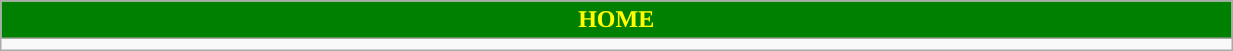<table class="wikitable collapsible collapsed" style="width:65%">
<tr>
<th colspan=6 ! style="color:yellow; background:green">HOME</th>
</tr>
<tr>
<td></td>
</tr>
</table>
